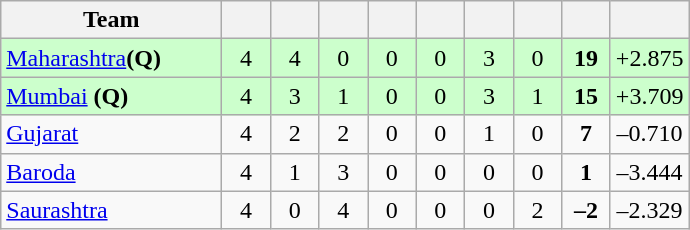<table class="wikitable" style="text-align:center">
<tr>
<th style="width:140px;">Team</th>
<th style="width:25px;"></th>
<th style="width:25px;"></th>
<th style="width:25px;"></th>
<th style="width:25px;"></th>
<th style="width:25px;"></th>
<th style="width:25px;"></th>
<th style="width:25px;"></th>
<th style="width:25px;"></th>
<th style="width:40px;"></th>
</tr>
<tr style="background:#cfc;">
<td style="text-align:left"><a href='#'>Maharashtra</a><strong>(Q)</strong></td>
<td>4</td>
<td>4</td>
<td>0</td>
<td>0</td>
<td>0</td>
<td>3</td>
<td>0</td>
<td><strong>19</strong></td>
<td>+2.875</td>
</tr>
<tr style="background:#cfc;">
<td style="text-align:left"><a href='#'>Mumbai</a> <strong>(Q)</strong></td>
<td>4</td>
<td>3</td>
<td>1</td>
<td>0</td>
<td>0</td>
<td>3</td>
<td>1</td>
<td><strong>15</strong></td>
<td>+3.709</td>
</tr>
<tr>
<td style="text-align:left"><a href='#'>Gujarat</a></td>
<td>4</td>
<td>2</td>
<td>2</td>
<td>0</td>
<td>0</td>
<td>1</td>
<td>0</td>
<td><strong>7</strong></td>
<td>–0.710</td>
</tr>
<tr>
<td style="text-align:left"><a href='#'>Baroda</a></td>
<td>4</td>
<td>1</td>
<td>3</td>
<td>0</td>
<td>0</td>
<td>0</td>
<td>0</td>
<td><strong>1</strong></td>
<td>–3.444</td>
</tr>
<tr>
<td style="text-align:left"><a href='#'>Saurashtra</a></td>
<td>4</td>
<td>0</td>
<td>4</td>
<td>0</td>
<td>0</td>
<td>0</td>
<td>2</td>
<td><strong>–2</strong></td>
<td>–2.329</td>
</tr>
</table>
